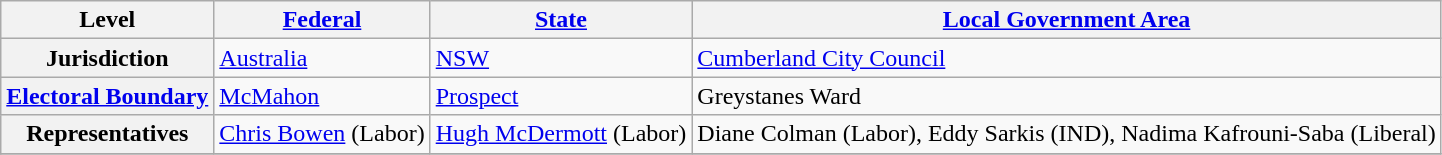<table class="wikitable">
<tr>
<th>Level</th>
<th><a href='#'>Federal</a></th>
<th><a href='#'>State</a></th>
<th><a href='#'>Local Government Area</a></th>
</tr>
<tr>
<th>Jurisdiction</th>
<td><a href='#'>Australia</a></td>
<td><a href='#'>NSW</a></td>
<td><a href='#'>Cumberland City Council</a></td>
</tr>
<tr>
<th><a href='#'>Electoral Boundary</a></th>
<td><a href='#'>McMahon</a></td>
<td><a href='#'>Prospect</a></td>
<td>Greystanes Ward </td>
</tr>
<tr>
<th>Representatives</th>
<td><a href='#'>Chris Bowen</a> (Labor)</td>
<td><a href='#'>Hugh McDermott</a> (Labor)</td>
<td>Diane Colman (Labor), Eddy Sarkis (IND), Nadima Kafrouni-Saba (Liberal) </td>
</tr>
<tr>
</tr>
</table>
